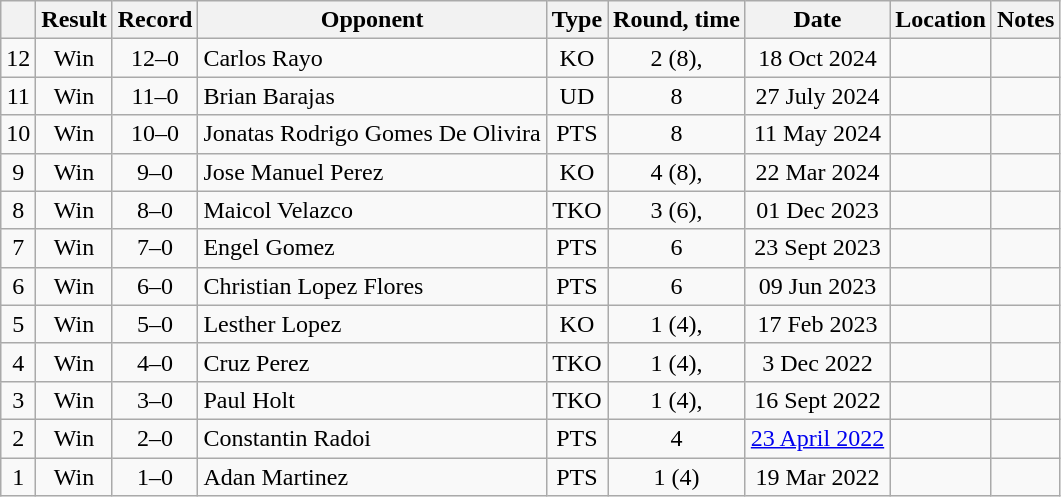<table class="wikitable" style="text-align:center">
<tr>
<th></th>
<th>Result</th>
<th>Record</th>
<th>Opponent</th>
<th>Type</th>
<th>Round, time</th>
<th>Date</th>
<th>Location</th>
<th>Notes</th>
</tr>
<tr>
<td>12</td>
<td>Win</td>
<td>12–0</td>
<td style="text-align:left;">Carlos Rayo</td>
<td>KO</td>
<td>2 (8),  </td>
<td>18 Oct 2024</td>
<td style="text-align:left;"></td>
<td></td>
</tr>
<tr>
<td>11</td>
<td>Win</td>
<td>11–0</td>
<td style="text-align:left;">Brian Barajas</td>
<td>UD</td>
<td>8</td>
<td>27 July 2024</td>
<td style="text-align:left;"></td>
<td style="text-align:left;"></td>
</tr>
<tr>
<td>10</td>
<td>Win</td>
<td>10–0</td>
<td style="text-align:left;">Jonatas Rodrigo Gomes De Olivira</td>
<td>PTS</td>
<td>8</td>
<td>11 May 2024</td>
<td style="text-align:left;"></td>
<td></td>
</tr>
<tr>
<td>9</td>
<td>Win</td>
<td>9–0</td>
<td style="text-align:left;">Jose Manuel Perez</td>
<td>KO</td>
<td>4 (8),  </td>
<td>22 Mar 2024</td>
<td style="text-align:left;"></td>
<td></td>
</tr>
<tr>
<td>8</td>
<td>Win</td>
<td>8–0</td>
<td style="text-align:left;">Maicol Velazco</td>
<td>TKO</td>
<td>3 (6),  </td>
<td>01 Dec 2023</td>
<td style="text-align:left;"></td>
<td></td>
</tr>
<tr>
<td>7</td>
<td>Win</td>
<td>7–0</td>
<td style="text-align:left;">Engel Gomez</td>
<td>PTS</td>
<td>6</td>
<td>23 Sept 2023</td>
<td style="text-align:left;"></td>
<td></td>
</tr>
<tr>
<td>6</td>
<td>Win</td>
<td>6–0</td>
<td style="text-align:left;">Christian Lopez Flores</td>
<td>PTS</td>
<td>6</td>
<td>09 Jun 2023</td>
<td style="text-align:left;"></td>
<td></td>
</tr>
<tr>
<td>5</td>
<td>Win</td>
<td>5–0</td>
<td style="text-align:left;">Lesther Lopez</td>
<td>KO</td>
<td>1 (4),  </td>
<td>17 Feb 2023</td>
<td style="text-align:left;"></td>
<td></td>
</tr>
<tr>
<td>4</td>
<td>Win</td>
<td>4–0</td>
<td style="text-align:left;">Cruz Perez</td>
<td>TKO</td>
<td>1 (4), </td>
<td>3 Dec 2022</td>
<td style="text-align:left;"></td>
<td></td>
</tr>
<tr>
<td>3</td>
<td>Win</td>
<td>3–0</td>
<td style="text-align:left;">Paul Holt</td>
<td>TKO</td>
<td>1 (4), </td>
<td>16 Sept 2022</td>
<td style="text-align:left;"></td>
<td></td>
</tr>
<tr>
<td>2</td>
<td>Win</td>
<td>2–0</td>
<td style="text-align:left;">Constantin Radoi</td>
<td>PTS</td>
<td>4</td>
<td><a href='#'>23 April 2022</a></td>
<td style="text-align:left;"></td>
<td></td>
</tr>
<tr>
<td>1</td>
<td>Win</td>
<td>1–0</td>
<td style="text-align:left;">Adan Martinez</td>
<td>PTS</td>
<td>1 (4)</td>
<td>19 Mar 2022</td>
<td style="text-align:left;"></td>
<td></td>
</tr>
</table>
